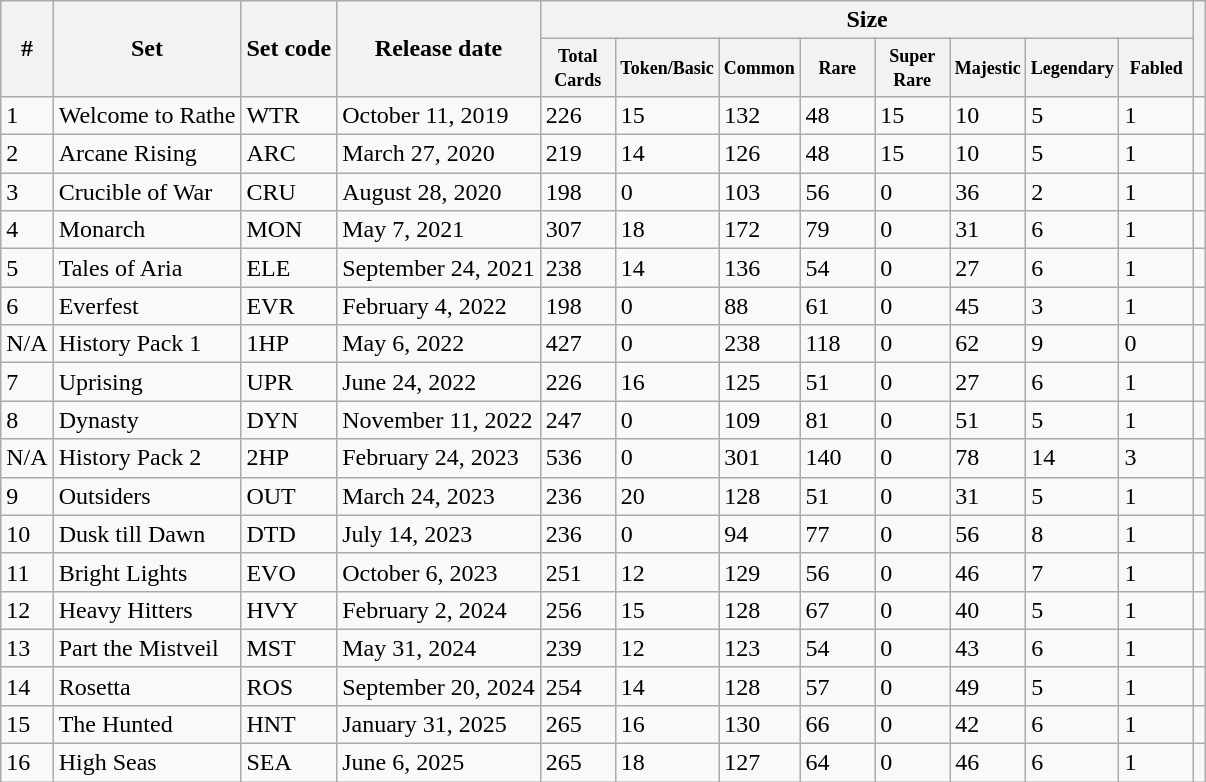<table class="wikitable">
<tr>
<th rowspan="2">#</th>
<th rowspan="2">Set</th>
<th rowspan="2">Set code</th>
<th rowspan="2">Release date</th>
<th colspan="8">Size</th>
<th rowspan="2"></th>
</tr>
<tr style="font-size:90%;line-height:1.1">
<th style="width:3em"><small>Total Cards</small></th>
<th style="width:3em"><small>Token/Basic</small></th>
<th style="width:3em"><small>Common</small></th>
<th style="width:3em"><small>Rare</small></th>
<th style="width:3em"><small>Super Rare</small></th>
<th style="width:3em"><small>Majestic</small></th>
<th style="width:3em"><small>Legendary</small></th>
<th style="width:3em"><small>Fabled</small></th>
</tr>
<tr>
<td>1</td>
<td>Welcome to Rathe</td>
<td>WTR</td>
<td>October 11, 2019</td>
<td>226</td>
<td>15</td>
<td>132</td>
<td>48</td>
<td>15</td>
<td>10</td>
<td>5</td>
<td>1</td>
<td></td>
</tr>
<tr>
<td>2</td>
<td>Arcane Rising</td>
<td>ARC</td>
<td>March 27, 2020</td>
<td>219</td>
<td>14</td>
<td>126</td>
<td>48</td>
<td>15</td>
<td>10</td>
<td>5</td>
<td>1</td>
<td></td>
</tr>
<tr>
<td>3</td>
<td>Crucible of War</td>
<td>CRU</td>
<td>August 28, 2020</td>
<td>198</td>
<td>0</td>
<td>103</td>
<td>56</td>
<td>0</td>
<td>36</td>
<td>2</td>
<td>1</td>
<td></td>
</tr>
<tr>
<td>4</td>
<td>Monarch</td>
<td>MON</td>
<td>May 7, 2021</td>
<td>307</td>
<td>18</td>
<td>172</td>
<td>79</td>
<td>0</td>
<td>31</td>
<td>6</td>
<td>1</td>
<td></td>
</tr>
<tr>
<td>5</td>
<td>Tales of Aria</td>
<td>ELE</td>
<td>September 24, 2021</td>
<td>238</td>
<td>14</td>
<td>136</td>
<td>54</td>
<td>0</td>
<td>27</td>
<td>6</td>
<td>1</td>
<td></td>
</tr>
<tr>
<td>6</td>
<td>Everfest</td>
<td>EVR</td>
<td>February 4, 2022</td>
<td>198</td>
<td>0</td>
<td>88</td>
<td>61</td>
<td>0</td>
<td>45</td>
<td>3</td>
<td>1</td>
<td></td>
</tr>
<tr>
<td>N/A</td>
<td>History Pack 1</td>
<td>1HP</td>
<td>May 6, 2022</td>
<td>427</td>
<td>0</td>
<td>238</td>
<td>118</td>
<td>0</td>
<td>62</td>
<td>9</td>
<td>0</td>
<td></td>
</tr>
<tr>
<td>7</td>
<td>Uprising</td>
<td>UPR</td>
<td>June 24, 2022</td>
<td>226</td>
<td>16</td>
<td>125</td>
<td>51</td>
<td>0</td>
<td>27</td>
<td>6</td>
<td>1</td>
<td></td>
</tr>
<tr>
<td>8</td>
<td>Dynasty</td>
<td>DYN</td>
<td>November 11, 2022</td>
<td>247</td>
<td>0</td>
<td>109</td>
<td>81</td>
<td>0</td>
<td>51</td>
<td>5</td>
<td>1</td>
<td></td>
</tr>
<tr>
<td>N/A</td>
<td>History Pack 2</td>
<td>2HP</td>
<td>February 24, 2023</td>
<td>536</td>
<td>0</td>
<td>301</td>
<td>140</td>
<td>0</td>
<td>78</td>
<td>14</td>
<td>3</td>
<td></td>
</tr>
<tr>
<td>9</td>
<td>Outsiders</td>
<td>OUT</td>
<td>March 24, 2023</td>
<td>236</td>
<td>20</td>
<td>128</td>
<td>51</td>
<td>0</td>
<td>31</td>
<td>5</td>
<td>1</td>
<td></td>
</tr>
<tr>
<td>10</td>
<td>Dusk till Dawn</td>
<td>DTD</td>
<td>July 14, 2023</td>
<td>236</td>
<td>0</td>
<td>94</td>
<td>77</td>
<td>0</td>
<td>56</td>
<td>8</td>
<td>1</td>
<td></td>
</tr>
<tr>
<td>11</td>
<td>Bright Lights</td>
<td>EVO</td>
<td>October 6, 2023</td>
<td>251</td>
<td>12</td>
<td>129</td>
<td>56</td>
<td>0</td>
<td>46</td>
<td>7</td>
<td>1</td>
<td></td>
</tr>
<tr>
<td>12</td>
<td>Heavy Hitters</td>
<td>HVY</td>
<td>February 2, 2024</td>
<td>256</td>
<td>15</td>
<td>128</td>
<td>67</td>
<td>0</td>
<td>40</td>
<td>5</td>
<td>1</td>
<td></td>
</tr>
<tr>
<td>13</td>
<td>Part the Mistveil</td>
<td>MST</td>
<td>May 31, 2024</td>
<td>239</td>
<td>12</td>
<td>123</td>
<td>54</td>
<td>0</td>
<td>43</td>
<td>6</td>
<td>1</td>
<td></td>
</tr>
<tr>
<td>14</td>
<td>Rosetta</td>
<td>ROS</td>
<td>September 20, 2024</td>
<td>254</td>
<td>14</td>
<td>128</td>
<td>57</td>
<td>0</td>
<td>49</td>
<td>5</td>
<td>1</td>
<td></td>
</tr>
<tr>
<td>15</td>
<td>The Hunted</td>
<td>HNT</td>
<td>January 31, 2025</td>
<td>265</td>
<td>16</td>
<td>130</td>
<td>66</td>
<td>0</td>
<td>42</td>
<td>6</td>
<td>1</td>
<td></td>
</tr>
<tr>
<td>16</td>
<td>High Seas</td>
<td>SEA</td>
<td>June 6, 2025</td>
<td>265</td>
<td>18</td>
<td>127</td>
<td>64</td>
<td>0</td>
<td>46</td>
<td>6</td>
<td>1</td>
<td></td>
</tr>
</table>
